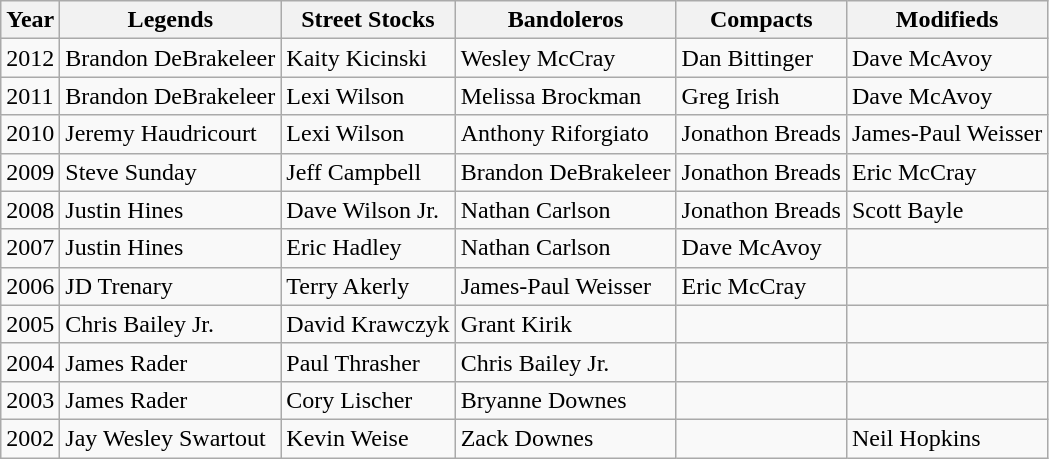<table class="wikitable">
<tr>
<th>Year</th>
<th>Legends</th>
<th>Street Stocks</th>
<th>Bandoleros</th>
<th>Compacts</th>
<th>Modifieds</th>
</tr>
<tr>
<td>2012</td>
<td>Brandon DeBrakeleer</td>
<td>Kaity Kicinski</td>
<td>Wesley McCray</td>
<td>Dan Bittinger</td>
<td>Dave McAvoy</td>
</tr>
<tr>
<td>2011</td>
<td>Brandon DeBrakeleer</td>
<td>Lexi Wilson</td>
<td>Melissa Brockman</td>
<td>Greg Irish</td>
<td>Dave McAvoy</td>
</tr>
<tr>
<td>2010</td>
<td>Jeremy Haudricourt</td>
<td>Lexi Wilson</td>
<td>Anthony Riforgiato</td>
<td>Jonathon Breads</td>
<td>James-Paul Weisser</td>
</tr>
<tr>
<td>2009</td>
<td>Steve Sunday</td>
<td>Jeff Campbell</td>
<td>Brandon DeBrakeleer</td>
<td>Jonathon Breads</td>
<td>Eric McCray</td>
</tr>
<tr>
<td>2008</td>
<td>Justin Hines</td>
<td>Dave Wilson Jr.</td>
<td>Nathan Carlson</td>
<td>Jonathon Breads</td>
<td>Scott Bayle</td>
</tr>
<tr>
<td>2007</td>
<td>Justin Hines</td>
<td>Eric Hadley</td>
<td>Nathan Carlson</td>
<td>Dave McAvoy</td>
<td></td>
</tr>
<tr>
<td>2006</td>
<td>JD Trenary</td>
<td>Terry Akerly</td>
<td>James-Paul Weisser</td>
<td>Eric McCray</td>
<td></td>
</tr>
<tr>
<td>2005</td>
<td>Chris Bailey Jr.</td>
<td>David Krawczyk</td>
<td>Grant Kirik</td>
<td></td>
<td></td>
</tr>
<tr>
<td>2004</td>
<td>James Rader</td>
<td>Paul Thrasher</td>
<td>Chris Bailey Jr.</td>
<td></td>
<td></td>
</tr>
<tr>
<td>2003</td>
<td>James Rader</td>
<td>Cory Lischer</td>
<td>Bryanne Downes</td>
<td></td>
<td></td>
</tr>
<tr>
<td>2002</td>
<td>Jay Wesley Swartout</td>
<td>Kevin Weise</td>
<td>Zack Downes</td>
<td></td>
<td>Neil Hopkins</td>
</tr>
</table>
